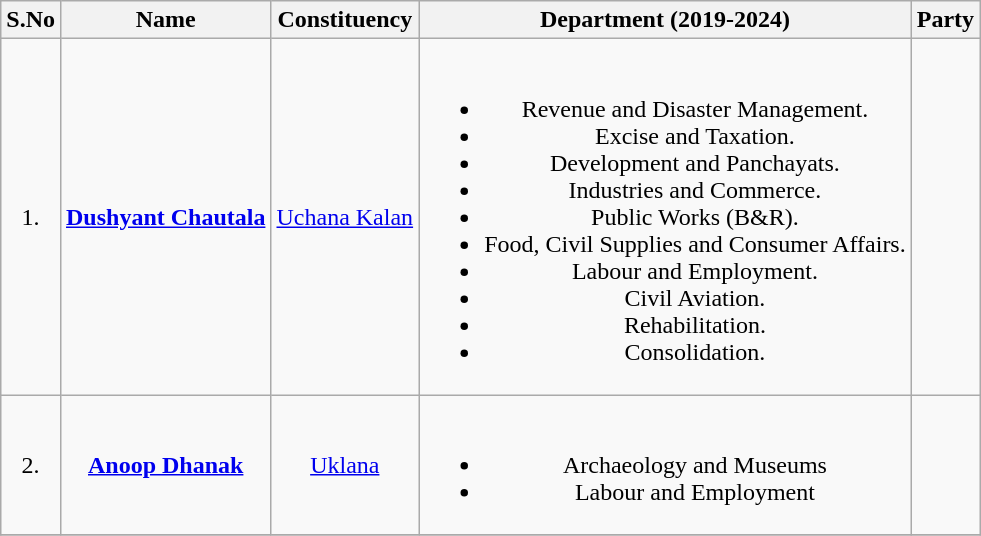<table class="wikitable sortable" style="text-align:center;">
<tr>
<th>S.No</th>
<th>Name</th>
<th>Constituency</th>
<th>Department (2019-2024)</th>
<th colspan="2" scope="col">Party</th>
</tr>
<tr>
<td>1.</td>
<td><strong><a href='#'>Dushyant Chautala</a></strong></td>
<td><a href='#'>Uchana Kalan</a></td>
<td><br><ul><li>Revenue and Disaster Management.</li><li>Excise and Taxation.</li><li>Development and Panchayats.</li><li>Industries and Commerce.</li><li>Public Works (B&R).</li><li>Food, Civil Supplies and Consumer Affairs.</li><li>Labour and Employment.</li><li>Civil Aviation.</li><li>Rehabilitation.</li><li>Consolidation.</li></ul></td>
<td></td>
</tr>
<tr>
<td>2.</td>
<td><strong><a href='#'>Anoop Dhanak</a></strong></td>
<td><a href='#'>Uklana</a></td>
<td><br><ul><li>Archaeology and Museums <br> </li><li>Labour and Employment <br> </li></ul></td>
<td></td>
</tr>
<tr>
</tr>
</table>
